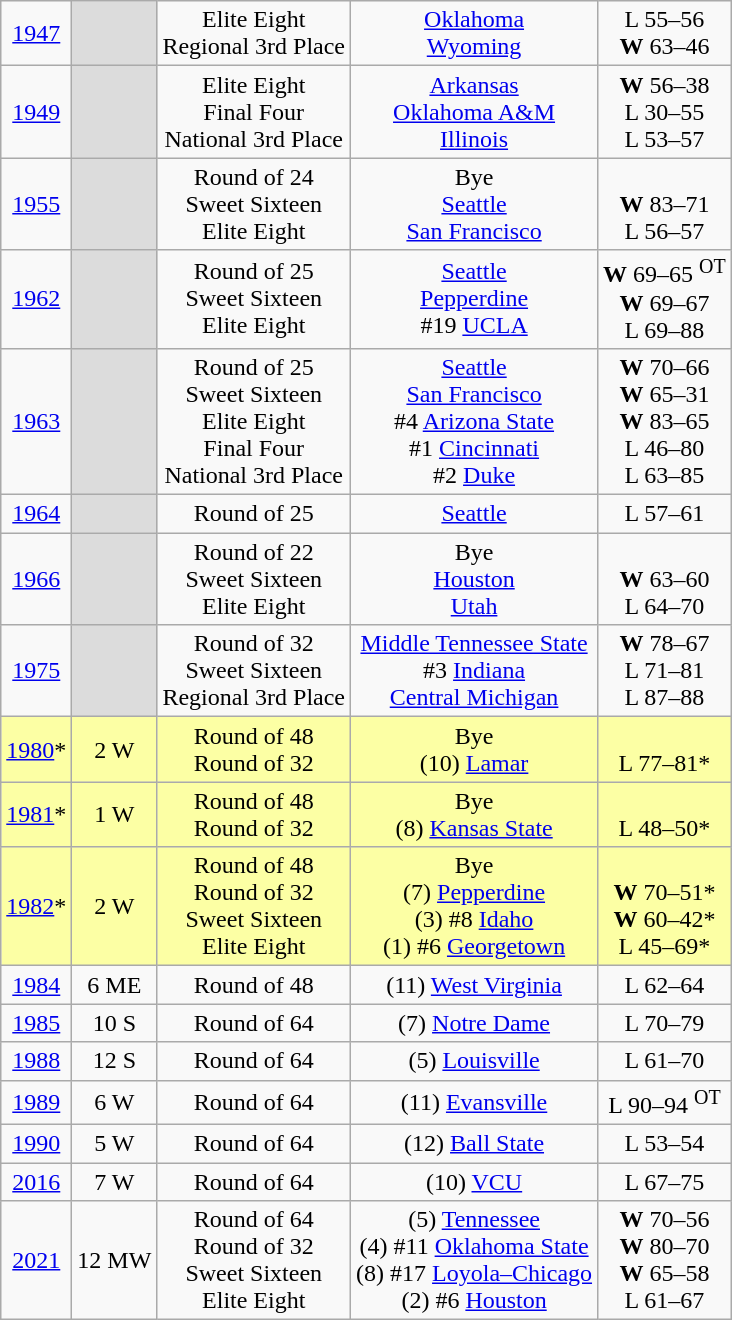<table class=wikitable style="text-align:center">
<tr>
<td><a href='#'>1947</a></td>
<td style="background:#DCDCDC;"></td>
<td>Elite Eight<br>Regional 3rd Place</td>
<td><a href='#'>Oklahoma</a><br><a href='#'>Wyoming</a></td>
<td>L 55–56<br><strong>W</strong> 63–46</td>
</tr>
<tr>
<td><a href='#'>1949</a></td>
<td style="background:#DCDCDC;"></td>
<td>Elite Eight<br>Final Four<br>National 3rd Place</td>
<td><a href='#'>Arkansas</a><br><a href='#'>Oklahoma A&M</a><br><a href='#'>Illinois</a></td>
<td><strong>W</strong> 56–38<br>L 30–55<br>L 53–57</td>
</tr>
<tr>
<td><a href='#'>1955</a></td>
<td style="background:#DCDCDC;"></td>
<td>Round of 24<br>Sweet Sixteen<br>Elite Eight</td>
<td>Bye<br><a href='#'>Seattle</a><br><a href='#'>San Francisco</a></td>
<td> <br><strong>W</strong> 83–71<br>L 56–57</td>
</tr>
<tr>
<td><a href='#'>1962</a></td>
<td style="background:#DCDCDC;"></td>
<td>Round of 25<br>Sweet Sixteen<br>Elite Eight</td>
<td><a href='#'>Seattle</a><br><a href='#'>Pepperdine</a><br>#19 <a href='#'>UCLA</a></td>
<td><strong>W</strong> 69–65 <sup>OT</sup><br><strong>W</strong> 69–67<br>L 69–88</td>
</tr>
<tr>
<td><a href='#'>1963</a></td>
<td style="background:#DCDCDC;"></td>
<td>Round of 25<br>Sweet Sixteen<br>Elite Eight<br>Final Four<br>National 3rd Place</td>
<td><a href='#'>Seattle</a><br><a href='#'>San Francisco</a><br>#4 <a href='#'>Arizona State</a><br>#1 <a href='#'>Cincinnati</a><br>#2 <a href='#'>Duke</a></td>
<td><strong>W</strong> 70–66<br><strong>W</strong> 65–31<br><strong>W</strong> 83–65<br>L 46–80<br>L 63–85</td>
</tr>
<tr>
<td><a href='#'>1964</a></td>
<td style="background:#DCDCDC;"></td>
<td>Round of 25</td>
<td><a href='#'>Seattle</a></td>
<td>L 57–61</td>
</tr>
<tr>
<td><a href='#'>1966</a></td>
<td style="background:#DCDCDC;"></td>
<td>Round of 22<br>Sweet Sixteen<br>Elite Eight</td>
<td>Bye<br><a href='#'>Houston</a><br><a href='#'>Utah</a></td>
<td> <br><strong>W</strong> 63–60<br>L 64–70</td>
</tr>
<tr>
<td><a href='#'>1975</a></td>
<td style="background:#DCDCDC;"></td>
<td>Round of 32<br>Sweet Sixteen<br>Regional 3rd Place</td>
<td><a href='#'>Middle Tennessee State</a><br>#3 <a href='#'>Indiana</a><br><a href='#'>Central Michigan</a></td>
<td><strong>W</strong> 78–67<br>L 71–81<br>L 87–88</td>
</tr>
<tr bgcolor="#FCFFA4">
<td><a href='#'>1980</a>*</td>
<td>2 W</td>
<td>Round of 48<br>Round of 32</td>
<td>Bye<br>(10) <a href='#'>Lamar</a></td>
<td> <br>L 77–81*</td>
</tr>
<tr bgcolor="#FCFFA4">
<td><a href='#'>1981</a>*</td>
<td>1 W</td>
<td>Round of 48<br>Round of 32</td>
<td>Bye<br>(8) <a href='#'>Kansas State</a></td>
<td> <br>L 48–50*</td>
</tr>
<tr bgcolor="#FCFFA4">
<td><a href='#'>1982</a>*</td>
<td>2 W</td>
<td>Round of 48<br>Round of 32<br>Sweet Sixteen<br>Elite Eight</td>
<td>Bye<br>(7) <a href='#'>Pepperdine</a><br>(3) #8 <a href='#'>Idaho</a><br>(1) #6 <a href='#'>Georgetown</a></td>
<td> <br><strong>W</strong> 70–51*<br><strong>W</strong> 60–42*<br>L 45–69*</td>
</tr>
<tr>
<td><a href='#'>1984</a></td>
<td>6 ME</td>
<td>Round of 48</td>
<td>(11) <a href='#'>West Virginia</a></td>
<td>L 62–64</td>
</tr>
<tr>
<td><a href='#'>1985</a></td>
<td>10 S</td>
<td>Round of 64</td>
<td>(7) <a href='#'>Notre Dame</a></td>
<td>L 70–79</td>
</tr>
<tr>
<td><a href='#'>1988</a></td>
<td>12 S</td>
<td>Round of 64</td>
<td>(5) <a href='#'>Louisville</a></td>
<td>L 61–70</td>
</tr>
<tr>
<td><a href='#'>1989</a></td>
<td>6 W</td>
<td>Round of 64</td>
<td>(11) <a href='#'>Evansville</a></td>
<td>L 90–94 <sup>OT</sup></td>
</tr>
<tr>
<td><a href='#'>1990</a></td>
<td>5 W</td>
<td>Round of 64</td>
<td>(12) <a href='#'>Ball State</a></td>
<td>L 53–54</td>
</tr>
<tr>
<td><a href='#'>2016</a></td>
<td>7 W</td>
<td>Round of 64</td>
<td>(10) <a href='#'>VCU</a></td>
<td>L 67–75</td>
</tr>
<tr align="center">
<td><a href='#'>2021</a></td>
<td>12 MW</td>
<td>Round of 64<br>Round of 32<br>Sweet Sixteen<br>Elite Eight</td>
<td>(5) <a href='#'>Tennessee</a><br>(4) #11 <a href='#'>Oklahoma State</a><br>(8) #17 <a href='#'>Loyola–Chicago</a><br>(2) #6 <a href='#'>Houston</a></td>
<td><strong>W</strong> 70–56<br><strong>W</strong> 80–70<br> <strong>W</strong> 65–58<br>L 61–67</td>
</tr>
</table>
